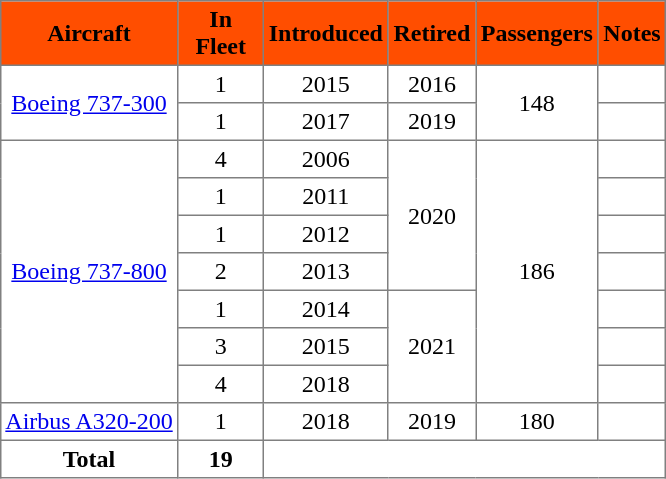<table class="toccolours" border="1" cellpadding="3" style="border-collapse:collapse;text-align:center;margin:1em auto;">
<tr style="background:#ff4e00;">
<th><span>Aircraft</span></th>
<th style="width:50px;"><span>In Fleet</span></th>
<th><span>Introduced</span></th>
<th><span>Retired</span></th>
<th><span>Passengers</span></th>
<th><span>Notes</span></th>
</tr>
<tr>
<td rowspan="2"><a href='#'>Boeing 737-300</a></td>
<td>1</td>
<td>2015</td>
<td>2016</td>
<td rowspan="2">148</td>
<td></td>
</tr>
<tr>
<td>1</td>
<td>2017</td>
<td>2019</td>
<td></td>
</tr>
<tr>
<td rowspan="7"><a href='#'>Boeing 737-800</a></td>
<td>4</td>
<td>2006</td>
<td rowspan="4">2020</td>
<td rowspan="7">186</td>
<td></td>
</tr>
<tr>
<td>1</td>
<td>2011</td>
<td></td>
</tr>
<tr>
<td>1</td>
<td>2012</td>
<td></td>
</tr>
<tr>
<td>2</td>
<td>2013</td>
<td></td>
</tr>
<tr>
<td>1</td>
<td>2014</td>
<td rowspan="3">2021</td>
<td></td>
</tr>
<tr>
<td>3</td>
<td>2015</td>
<td></td>
</tr>
<tr>
<td>4</td>
<td>2018</td>
<td></td>
</tr>
<tr>
<td><a href='#'>Airbus A320-200</a></td>
<td>1</td>
<td>2018</td>
<td>2019</td>
<td>180</td>
<td></td>
</tr>
<tr>
<td><strong>Total</strong></td>
<th>19</th>
<th colspan="4"></th>
</tr>
</table>
